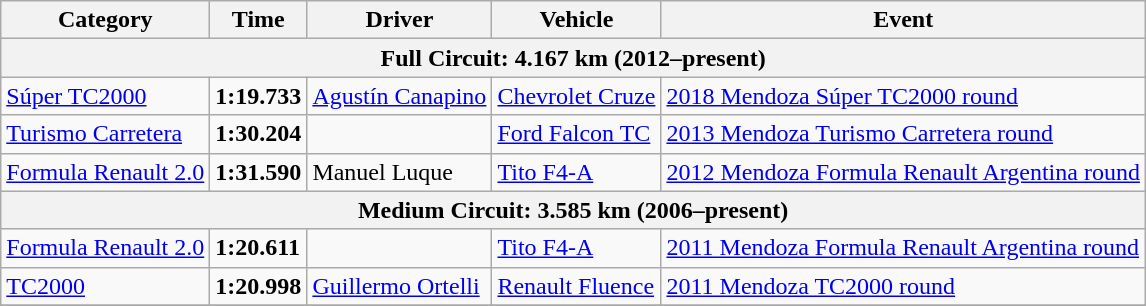<table class="wikitable">
<tr>
<th>Category</th>
<th>Time</th>
<th>Driver</th>
<th>Vehicle</th>
<th>Event</th>
</tr>
<tr>
<th colspan=5>Full Circuit: 4.167 km (2012–present)</th>
</tr>
<tr>
<td><a href='#'>Súper TC2000</a></td>
<td><strong>1:19.733</strong></td>
<td><a href='#'>Agustín Canapino</a></td>
<td><a href='#'>Chevrolet Cruze</a></td>
<td><a href='#'>2018 Mendoza Súper TC2000 round</a></td>
</tr>
<tr>
<td><a href='#'>Turismo Carretera</a></td>
<td><strong>1:30.204</strong></td>
<td></td>
<td><a href='#'>Ford Falcon TC</a></td>
<td><a href='#'>2013 Mendoza Turismo Carretera round</a></td>
</tr>
<tr>
<td><a href='#'>Formula Renault 2.0</a></td>
<td><strong>1:31.590</strong></td>
<td>Manuel Luque</td>
<td><a href='#'>Tito F4-A</a></td>
<td><a href='#'>2012 Mendoza Formula Renault Argentina round</a></td>
</tr>
<tr>
<th colspan=5>Medium Circuit: 3.585 km (2006–present)</th>
</tr>
<tr>
<td><a href='#'>Formula Renault 2.0</a></td>
<td><strong>1:20.611</strong></td>
<td></td>
<td><a href='#'>Tito F4-A</a></td>
<td><a href='#'>2011 Mendoza Formula Renault Argentina round</a></td>
</tr>
<tr>
<td><a href='#'>TC2000</a></td>
<td><strong>1:20.998</strong></td>
<td><a href='#'>Guillermo Ortelli</a></td>
<td><a href='#'>Renault Fluence</a></td>
<td><a href='#'>2011 Mendoza TC2000 round</a></td>
</tr>
<tr>
</tr>
</table>
